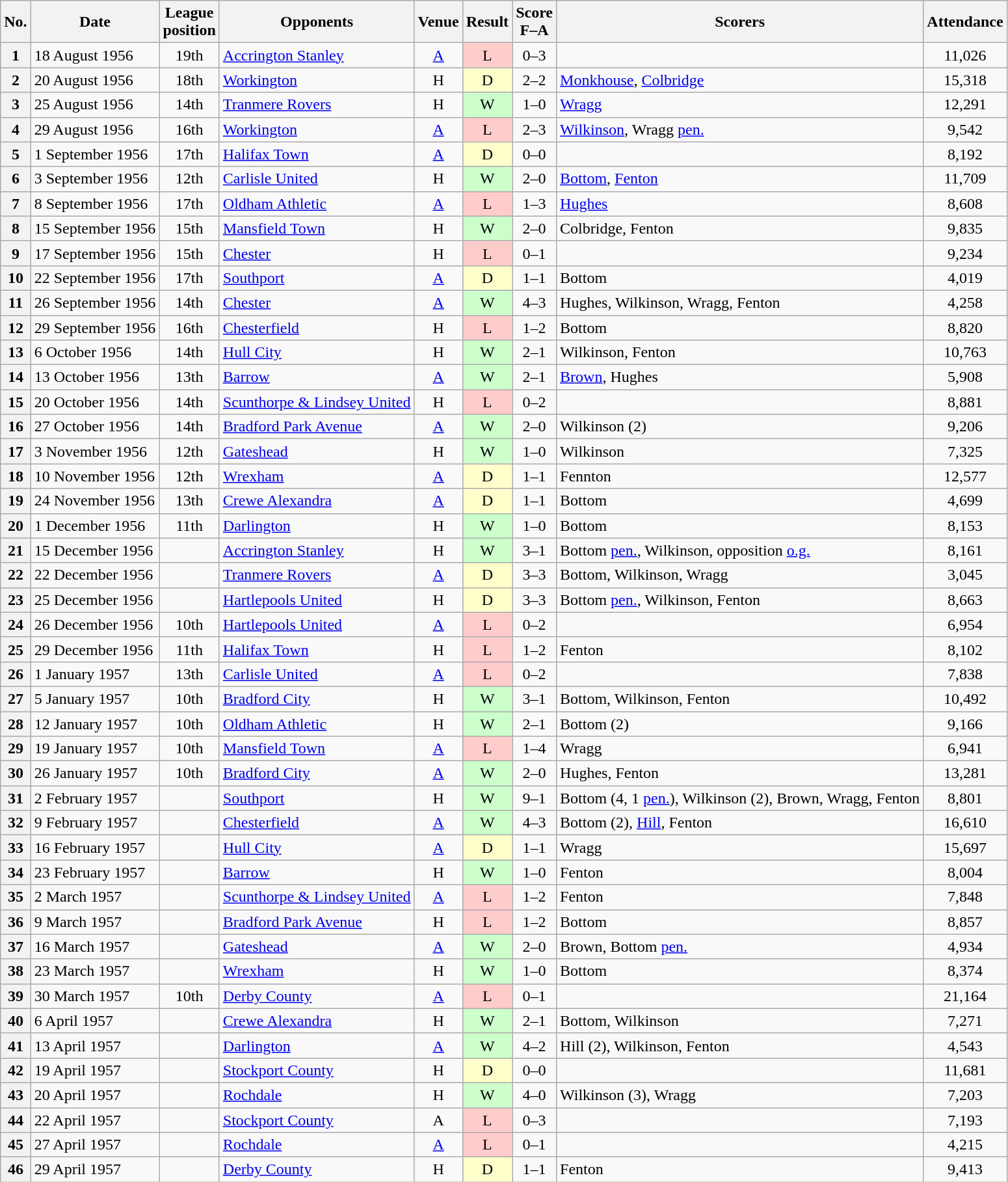<table class="wikitable plainrowheaders sortable" style=text-align:center>
<tr>
<th scope=col>No.</th>
<th scope=col>Date</th>
<th scope=col>League<br>position</th>
<th scope=col>Opponents</th>
<th scope=col>Venue</th>
<th scope=col>Result</th>
<th scope=col>Score<br>F–A</th>
<th scope=col class=unsortable>Scorers</th>
<th scope=col>Attendance</th>
</tr>
<tr>
<th scope=row style=text-align:center>1</th>
<td align=left>18 August 1956</td>
<td>19th</td>
<td align=left><a href='#'>Accrington Stanley</a></td>
<td><a href='#'>A</a></td>
<td style=background-color:#FFCCCC>L</td>
<td>0–3</td>
<td align=left></td>
<td>11,026</td>
</tr>
<tr>
<th scope=row style=text-align:center>2</th>
<td align=left>20 August 1956</td>
<td>18th</td>
<td align=left><a href='#'>Workington</a></td>
<td>H</td>
<td style=background-color:#FFFFCC>D</td>
<td>2–2</td>
<td align=left><a href='#'>Monkhouse</a>, <a href='#'>Colbridge</a></td>
<td>15,318</td>
</tr>
<tr>
<th scope=row style=text-align:center>3</th>
<td align=left>25 August 1956</td>
<td>14th</td>
<td align=left><a href='#'>Tranmere Rovers</a></td>
<td>H</td>
<td style=background-color:#CCFFCC>W</td>
<td>1–0</td>
<td align=left><a href='#'>Wragg</a></td>
<td>12,291</td>
</tr>
<tr>
<th scope=row style=text-align:center>4</th>
<td align=left>29 August 1956</td>
<td>16th</td>
<td align=left><a href='#'>Workington</a></td>
<td><a href='#'>A</a></td>
<td style=background-color:#FFCCCC>L</td>
<td>2–3</td>
<td align=left><a href='#'>Wilkinson</a>, Wragg <a href='#'>pen.</a></td>
<td>9,542</td>
</tr>
<tr>
<th scope=row style=text-align:center>5</th>
<td align=left>1 September 1956</td>
<td>17th</td>
<td align=left><a href='#'>Halifax Town</a></td>
<td><a href='#'>A</a></td>
<td style=background-color:#FFFFCC>D</td>
<td>0–0</td>
<td align=left></td>
<td>8,192</td>
</tr>
<tr>
<th scope=row style=text-align:center>6</th>
<td align=left>3 September 1956</td>
<td>12th</td>
<td align=left><a href='#'>Carlisle United</a></td>
<td>H</td>
<td style=background-color:#CCFFCC>W</td>
<td>2–0</td>
<td align=left><a href='#'>Bottom</a>, <a href='#'>Fenton</a></td>
<td>11,709</td>
</tr>
<tr>
<th scope=row style=text-align:center>7</th>
<td align=left>8 September 1956</td>
<td>17th</td>
<td align=left><a href='#'>Oldham Athletic</a></td>
<td><a href='#'>A</a></td>
<td style=background-color:#FFCCCC>L</td>
<td>1–3</td>
<td align=left><a href='#'>Hughes</a></td>
<td>8,608</td>
</tr>
<tr>
<th scope=row style=text-align:center>8</th>
<td align=left>15 September 1956</td>
<td>15th</td>
<td align=left><a href='#'>Mansfield Town</a></td>
<td>H</td>
<td style=background-color:#CCFFCC>W</td>
<td>2–0</td>
<td align=left>Colbridge, Fenton</td>
<td>9,835</td>
</tr>
<tr>
<th scope=row style=text-align:center>9</th>
<td align=left>17 September 1956</td>
<td>15th</td>
<td align=left><a href='#'>Chester</a></td>
<td>H</td>
<td style=background-color:#FFCCCC>L</td>
<td>0–1</td>
<td align=left></td>
<td>9,234</td>
</tr>
<tr>
<th scope=row style=text-align:center>10</th>
<td align=left>22 September 1956</td>
<td>17th</td>
<td align=left><a href='#'>Southport</a></td>
<td><a href='#'>A</a></td>
<td style=background-color:#FFFFCC>D</td>
<td>1–1</td>
<td align=left>Bottom</td>
<td>4,019</td>
</tr>
<tr>
<th scope=row style=text-align:center>11</th>
<td align=left>26 September 1956</td>
<td>14th</td>
<td align=left><a href='#'>Chester</a></td>
<td><a href='#'>A</a></td>
<td style=background-color:#CCFFCC>W</td>
<td>4–3</td>
<td align=left>Hughes, Wilkinson, Wragg, Fenton</td>
<td>4,258</td>
</tr>
<tr>
<th scope=row style=text-align:center>12</th>
<td align=left>29 September 1956</td>
<td>16th</td>
<td align=left><a href='#'>Chesterfield</a></td>
<td>H</td>
<td style=background-color:#FFCCCC>L</td>
<td>1–2</td>
<td align=left>Bottom</td>
<td>8,820</td>
</tr>
<tr>
<th scope=row style=text-align:center>13</th>
<td align=left>6 October 1956</td>
<td>14th</td>
<td align=left><a href='#'>Hull City</a></td>
<td>H</td>
<td style=background-color:#CCFFCC>W</td>
<td>2–1</td>
<td align=left>Wilkinson, Fenton</td>
<td>10,763</td>
</tr>
<tr>
<th scope=row style=text-align:center>14</th>
<td align=left>13 October 1956</td>
<td>13th</td>
<td align=left><a href='#'>Barrow</a></td>
<td><a href='#'>A</a></td>
<td style=background-color:#CCFFCC>W</td>
<td>2–1</td>
<td align=left><a href='#'>Brown</a>, Hughes</td>
<td>5,908</td>
</tr>
<tr>
<th scope=row style=text-align:center>15</th>
<td align=left>20 October 1956</td>
<td>14th</td>
<td align=left><a href='#'>Scunthorpe & Lindsey United</a></td>
<td>H</td>
<td style=background-color:#FFCCCC>L</td>
<td>0–2</td>
<td align=left></td>
<td>8,881</td>
</tr>
<tr>
<th scope=row style=text-align:center>16</th>
<td align=left>27 October 1956</td>
<td>14th</td>
<td align=left><a href='#'>Bradford Park Avenue</a></td>
<td><a href='#'>A</a></td>
<td style=background-color:#CCFFCC>W</td>
<td>2–0</td>
<td align=left>Wilkinson (2)</td>
<td>9,206</td>
</tr>
<tr>
<th scope=row style=text-align:center>17</th>
<td align=left>3 November 1956</td>
<td>12th</td>
<td align=left><a href='#'>Gateshead</a></td>
<td>H</td>
<td style=background-color:#CCFFCC>W</td>
<td>1–0</td>
<td align=left>Wilkinson</td>
<td>7,325</td>
</tr>
<tr>
<th scope=row style=text-align:center>18</th>
<td align=left>10 November 1956</td>
<td>12th</td>
<td align=left><a href='#'>Wrexham</a></td>
<td><a href='#'>A</a></td>
<td style=background-color:#FFFFCC>D</td>
<td>1–1</td>
<td align=left>Fennton</td>
<td>12,577</td>
</tr>
<tr>
<th scope=row style=text-align:center>19</th>
<td align=left>24 November 1956</td>
<td>13th</td>
<td align=left><a href='#'>Crewe Alexandra</a></td>
<td><a href='#'>A</a></td>
<td style=background-color:#FFFFCC>D</td>
<td>1–1</td>
<td align=left>Bottom</td>
<td>4,699</td>
</tr>
<tr>
<th scope=row style=text-align:center>20</th>
<td align=left>1 December 1956</td>
<td>11th</td>
<td align=left><a href='#'>Darlington</a></td>
<td>H</td>
<td style=background-color:#CCFFCC>W</td>
<td>1–0</td>
<td align=left>Bottom</td>
<td>8,153</td>
</tr>
<tr>
<th scope=row style=text-align:center>21</th>
<td align=left>15 December 1956</td>
<td></td>
<td align=left><a href='#'>Accrington Stanley</a></td>
<td>H</td>
<td style=background-color:#CCFFCC>W</td>
<td>3–1</td>
<td align=left>Bottom <a href='#'>pen.</a>, Wilkinson, opposition <a href='#'>o.g.</a></td>
<td>8,161</td>
</tr>
<tr>
<th scope=row style=text-align:center>22</th>
<td align=left>22 December 1956</td>
<td></td>
<td align=left><a href='#'>Tranmere Rovers</a></td>
<td><a href='#'>A</a></td>
<td style=background-color:#FFFFCC>D</td>
<td>3–3</td>
<td align=left>Bottom, Wilkinson, Wragg</td>
<td>3,045</td>
</tr>
<tr>
<th scope=row style=text-align:center>23</th>
<td align=left>25 December 1956</td>
<td></td>
<td align=left><a href='#'>Hartlepools United</a></td>
<td>H</td>
<td style=background-color:#FFFFCC>D</td>
<td>3–3</td>
<td align=left>Bottom <a href='#'>pen.</a>, Wilkinson, Fenton</td>
<td>8,663</td>
</tr>
<tr>
<th scope=row style=text-align:center>24</th>
<td align=left>26 December 1956</td>
<td>10th</td>
<td align=left><a href='#'>Hartlepools United</a></td>
<td><a href='#'>A</a></td>
<td style=background-color:#FFCCCC>L</td>
<td>0–2</td>
<td align=left></td>
<td>6,954</td>
</tr>
<tr>
<th scope=row style=text-align:center>25</th>
<td align=left>29 December 1956</td>
<td>11th</td>
<td align=left><a href='#'>Halifax Town</a></td>
<td>H</td>
<td style=background-color:#FFCCCC>L</td>
<td>1–2</td>
<td align=left>Fenton</td>
<td>8,102</td>
</tr>
<tr>
<th scope=row style=text-align:center>26</th>
<td align=left>1 January 1957</td>
<td>13th</td>
<td align=left><a href='#'>Carlisle United</a></td>
<td><a href='#'>A</a></td>
<td style=background-color:#FFCCCC>L</td>
<td>0–2</td>
<td align=left></td>
<td>7,838</td>
</tr>
<tr>
<th scope=row style=text-align:center>27</th>
<td align=left>5 January 1957</td>
<td>10th</td>
<td align=left><a href='#'>Bradford City</a></td>
<td>H</td>
<td style=background-color:#CCFFCC>W</td>
<td>3–1</td>
<td align=left>Bottom, Wilkinson, Fenton</td>
<td>10,492</td>
</tr>
<tr>
<th scope=row style=text-align:center>28</th>
<td align=left>12 January 1957</td>
<td>10th</td>
<td align=left><a href='#'>Oldham Athletic</a></td>
<td>H</td>
<td style=background-color:#CCFFCC>W</td>
<td>2–1</td>
<td align=left>Bottom (2)</td>
<td>9,166</td>
</tr>
<tr>
<th scope=row style=text-align:center>29</th>
<td align=left>19 January 1957</td>
<td>10th</td>
<td align=left><a href='#'>Mansfield Town</a></td>
<td><a href='#'>A</a></td>
<td style=background-color:#FFCCCC>L</td>
<td>1–4</td>
<td align=left>Wragg</td>
<td>6,941</td>
</tr>
<tr>
<th scope=row style=text-align:center>30</th>
<td align=left>26 January 1957</td>
<td>10th</td>
<td align=left><a href='#'>Bradford City</a></td>
<td><a href='#'>A</a></td>
<td style=background-color:#CCFFCC>W</td>
<td>2–0</td>
<td align=left>Hughes, Fenton</td>
<td>13,281</td>
</tr>
<tr>
<th scope=row style=text-align:center>31</th>
<td align=left>2 February 1957</td>
<td></td>
<td align=left><a href='#'>Southport</a></td>
<td>H</td>
<td style=background-color:#CCFFCC>W</td>
<td>9–1</td>
<td align=left>Bottom (4, 1 <a href='#'>pen.</a>), Wilkinson (2), Brown, Wragg, Fenton</td>
<td>8,801</td>
</tr>
<tr>
<th scope=row style=text-align:center>32</th>
<td align=left>9 February 1957</td>
<td></td>
<td align=left><a href='#'>Chesterfield</a></td>
<td><a href='#'>A</a></td>
<td style=background-color:#CCFFCC>W</td>
<td>4–3</td>
<td align=left>Bottom (2), <a href='#'>Hill</a>, Fenton</td>
<td>16,610</td>
</tr>
<tr>
<th scope=row style=text-align:center>33</th>
<td align=left>16 February 1957</td>
<td></td>
<td align=left><a href='#'>Hull City</a></td>
<td><a href='#'>A</a></td>
<td style=background-color:#FFFFCC>D</td>
<td>1–1</td>
<td align=left>Wragg</td>
<td>15,697</td>
</tr>
<tr>
<th scope=row style=text-align:center>34</th>
<td align=left>23 February 1957</td>
<td></td>
<td align=left><a href='#'>Barrow</a></td>
<td>H</td>
<td style=background-color:#CCFFCC>W</td>
<td>1–0</td>
<td align=left>Fenton</td>
<td>8,004</td>
</tr>
<tr>
<th scope=row style=text-align:center>35</th>
<td align=left>2 March 1957</td>
<td></td>
<td align=left><a href='#'>Scunthorpe & Lindsey United</a></td>
<td><a href='#'>A</a></td>
<td style=background-color:#FFCCCC>L</td>
<td>1–2</td>
<td align=left>Fenton</td>
<td>7,848</td>
</tr>
<tr>
<th scope=row style=text-align:center>36</th>
<td align=left>9 March 1957</td>
<td></td>
<td align=left><a href='#'>Bradford Park Avenue</a></td>
<td>H</td>
<td style=background-color:#FFCCCC>L</td>
<td>1–2</td>
<td align=left>Bottom</td>
<td>8,857</td>
</tr>
<tr>
<th scope=row style=text-align:center>37</th>
<td align=left>16 March 1957</td>
<td></td>
<td align=left><a href='#'>Gateshead</a></td>
<td><a href='#'>A</a></td>
<td style=background-color:#CCFFCC>W</td>
<td>2–0</td>
<td align=left>Brown, Bottom <a href='#'>pen.</a></td>
<td>4,934</td>
</tr>
<tr>
<th scope=row style=text-align:center>38</th>
<td align=left>23 March 1957</td>
<td></td>
<td align=left><a href='#'>Wrexham</a></td>
<td>H</td>
<td style=background-color:#CCFFCC>W</td>
<td>1–0</td>
<td align=left>Bottom</td>
<td>8,374</td>
</tr>
<tr>
<th scope=row style=text-align:center>39</th>
<td align=left>30 March 1957</td>
<td>10th</td>
<td align=left><a href='#'>Derby County</a></td>
<td><a href='#'>A</a></td>
<td style=background-color:#FFCCCC>L</td>
<td>0–1</td>
<td align=left></td>
<td>21,164</td>
</tr>
<tr>
<th scope=row style=text-align:center>40</th>
<td align=left>6 April 1957</td>
<td></td>
<td align=left><a href='#'>Crewe Alexandra</a></td>
<td>H</td>
<td style=background-color:#CCFFCC>W</td>
<td>2–1</td>
<td align=left>Bottom, Wilkinson</td>
<td>7,271</td>
</tr>
<tr>
<th scope=row style=text-align:center>41</th>
<td align=left>13 April 1957</td>
<td></td>
<td align=left><a href='#'>Darlington</a></td>
<td><a href='#'>A</a></td>
<td style=background-color:#CCFFCC>W</td>
<td>4–2</td>
<td align=left>Hill (2), Wilkinson, Fenton</td>
<td>4,543</td>
</tr>
<tr>
<th scope=row style=text-align:center>42</th>
<td align=left>19 April 1957</td>
<td></td>
<td align=left><a href='#'>Stockport County</a></td>
<td>H</td>
<td style=background-color:#FFFFCC>D</td>
<td>0–0</td>
<td align=left></td>
<td>11,681</td>
</tr>
<tr>
<th scope=row style=text-align:center>43</th>
<td align=left>20 April 1957</td>
<td></td>
<td align=left><a href='#'>Rochdale</a></td>
<td>H</td>
<td style=background-color:#CCFFCC>W</td>
<td>4–0</td>
<td align=left>Wilkinson (3), Wragg</td>
<td>7,203</td>
</tr>
<tr>
<th scope=row style=text-align:center>44</th>
<td align=left>22 April 1957</td>
<td></td>
<td align=left><a href='#'>Stockport County</a></td>
<td>A</td>
<td style=background-color:#FFCCCC>L</td>
<td>0–3</td>
<td align=left></td>
<td>7,193</td>
</tr>
<tr>
<th scope=row style=text-align:center>45</th>
<td align=left>27 April 1957</td>
<td></td>
<td align=left><a href='#'>Rochdale</a></td>
<td><a href='#'>A</a></td>
<td style=background-color:#FFCCCC>L</td>
<td>0–1</td>
<td align=left></td>
<td>4,215</td>
</tr>
<tr>
<th scope=row style=text-align:center>46</th>
<td align=left>29 April 1957</td>
<td></td>
<td align=left><a href='#'>Derby County</a></td>
<td>H</td>
<td style=background-color:#FFFFCC>D</td>
<td>1–1</td>
<td align=left>Fenton</td>
<td>9,413</td>
</tr>
</table>
